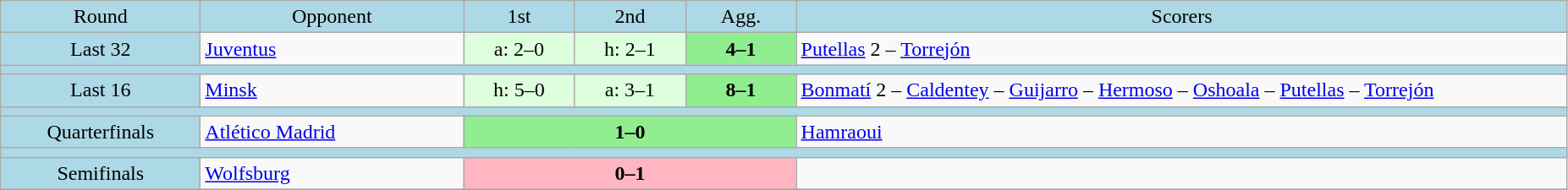<table class="wikitable" style="text-align:center">
<tr bgcolor=lightblue>
<td width=150px>Round</td>
<td width=200px>Opponent</td>
<td width=80px>1st</td>
<td width=80px>2nd</td>
<td width=80px>Agg.</td>
<td width=600px>Scorers</td>
</tr>
<tr>
<td bgcolor=lightblue>Last 32</td>
<td align=left> <a href='#'>Juventus</a></td>
<td bgcolor="#ddffdd">a: 2–0</td>
<td bgcolor="#ddffdd">h: 2–1</td>
<td bgcolor=lightgreen><strong>4–1</strong></td>
<td align=left><a href='#'>Putellas</a> 2 – <a href='#'>Torrejón</a></td>
</tr>
<tr bgcolor=lightblue>
<td colspan=6></td>
</tr>
<tr>
<td bgcolor=lightblue>Last 16</td>
<td align=left> <a href='#'>Minsk</a></td>
<td bgcolor="#ddffdd">h: 5–0</td>
<td bgcolor="#ddffdd">a: 3–1</td>
<td bgcolor=lightgreen><strong>8–1</strong></td>
<td align=left><a href='#'>Bonmatí</a> 2 – <a href='#'>Caldentey</a> – <a href='#'>Guijarro</a> – <a href='#'>Hermoso</a> – <a href='#'>Oshoala</a> – <a href='#'>Putellas</a> – <a href='#'>Torrejón</a></td>
</tr>
<tr bgcolor=lightblue>
<td colspan=6></td>
</tr>
<tr>
<td bgcolor=lightblue>Quarterfinals</td>
<td align=left> <a href='#'>Atlético Madrid</a></td>
<td colspan=3 bgcolor=lightgreen><strong>1–0</strong></td>
<td align=left><a href='#'>Hamraoui</a></td>
</tr>
<tr bgcolor=lightblue>
<td colspan=6></td>
</tr>
<tr>
<td bgcolor=lightblue>Semifinals</td>
<td align=left> <a href='#'>Wolfsburg</a></td>
<td colspan=3 bgcolor=lightpink><strong>0–1</strong></td>
<td></td>
</tr>
<tr>
</tr>
</table>
